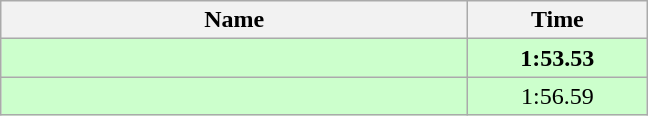<table class="wikitable" style="text-align:center;">
<tr>
<th style="width:19em">Name</th>
<th style="width:7em">Time</th>
</tr>
<tr bgcolor=ccffcc>
<td align=left><strong></strong></td>
<td><strong>1:53.53</strong></td>
</tr>
<tr bgcolor=ccffcc>
<td align=left></td>
<td>1:56.59</td>
</tr>
</table>
